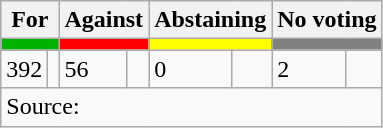<table class=wikitable style=text-align:right->
<tr>
<th colspan=2>For</th>
<th colspan=2>Against</th>
<th colspan=2>Abstaining</th>
<th colspan=2>No voting</th>
</tr>
<tr>
<th colspan=2 style="background-color: #00b300"></th>
<th colspan=2 style="background-color: #ff0000"></th>
<th colspan=2 style="background-color: #ffff00"></th>
<th colspan=2 style="background-color: #808080"></th>
</tr>
<tr>
<td>392</td>
<td></td>
<td>56</td>
<td></td>
<td>0</td>
<td></td>
<td>2</td>
<td></td>
</tr>
<tr>
<td style="text-align:left;" colspan=8>Source:</td>
</tr>
</table>
